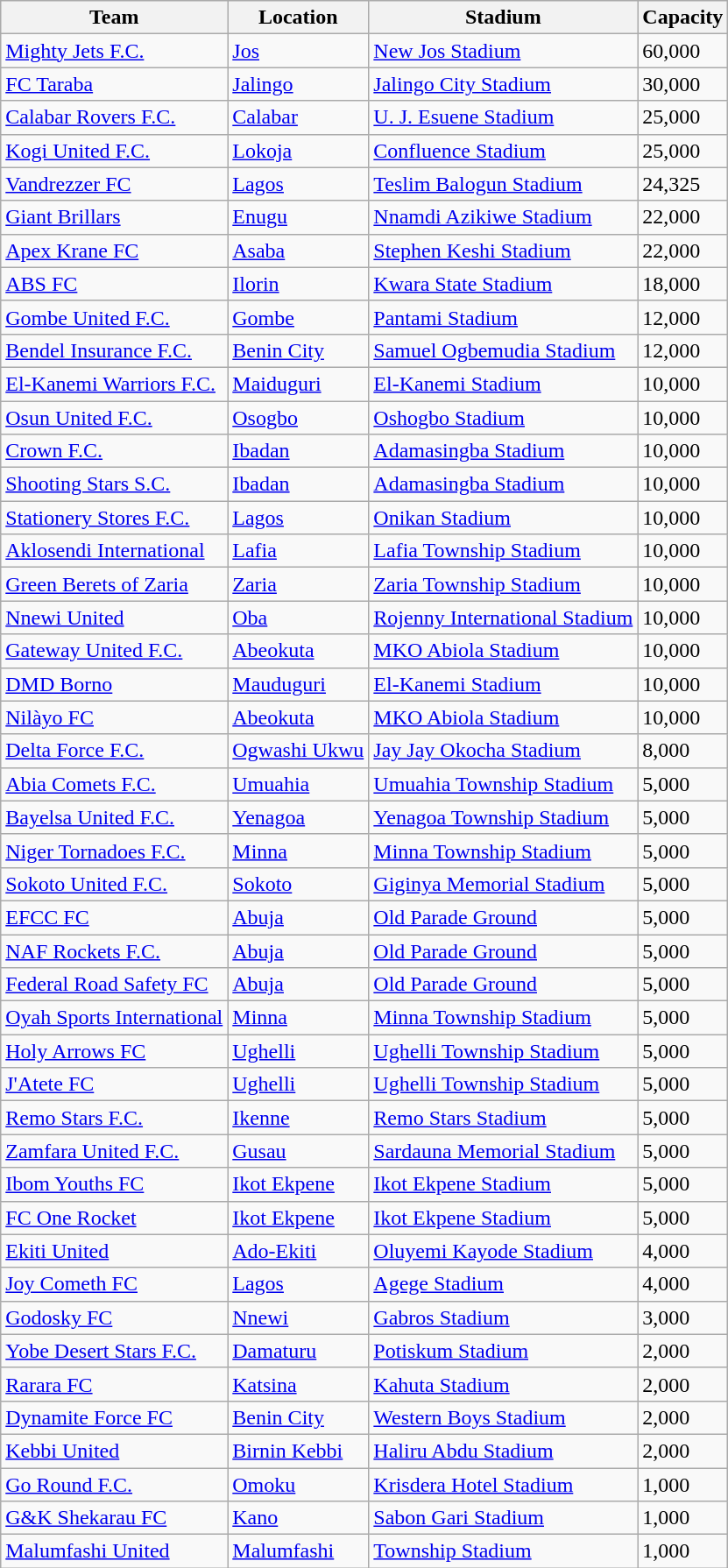<table class="wikitable sortable">
<tr>
<th>Team</th>
<th>Location</th>
<th>Stadium</th>
<th>Capacity</th>
</tr>
<tr>
<td><a href='#'>Mighty Jets F.C.</a></td>
<td><a href='#'>Jos</a></td>
<td><a href='#'>New Jos Stadium</a></td>
<td>60,000</td>
</tr>
<tr>
<td><a href='#'>FC Taraba</a></td>
<td><a href='#'>Jalingo</a></td>
<td><a href='#'>Jalingo City Stadium</a></td>
<td>30,000</td>
</tr>
<tr>
<td><a href='#'>Calabar Rovers F.C.</a></td>
<td><a href='#'>Calabar</a></td>
<td><a href='#'>U. J. Esuene Stadium</a></td>
<td>25,000</td>
</tr>
<tr>
<td><a href='#'>Kogi United F.C.</a></td>
<td><a href='#'>Lokoja</a></td>
<td><a href='#'>Confluence Stadium</a></td>
<td>25,000</td>
</tr>
<tr>
<td><a href='#'>Vandrezzer FC</a></td>
<td><a href='#'>Lagos</a></td>
<td><a href='#'>Teslim Balogun Stadium</a></td>
<td>24,325</td>
</tr>
<tr>
<td><a href='#'>Giant Brillars</a></td>
<td><a href='#'>Enugu</a></td>
<td><a href='#'>Nnamdi Azikiwe Stadium</a></td>
<td>22,000</td>
</tr>
<tr>
<td><a href='#'>Apex Krane FC</a></td>
<td><a href='#'>Asaba</a></td>
<td><a href='#'>Stephen Keshi Stadium</a></td>
<td>22,000</td>
</tr>
<tr>
<td><a href='#'>ABS FC</a></td>
<td><a href='#'>Ilorin</a></td>
<td><a href='#'>Kwara State Stadium</a></td>
<td>18,000</td>
</tr>
<tr>
<td><a href='#'>Gombe United F.C.</a></td>
<td><a href='#'>Gombe</a></td>
<td><a href='#'>Pantami Stadium</a></td>
<td>12,000</td>
</tr>
<tr>
<td><a href='#'>Bendel Insurance F.C.</a></td>
<td><a href='#'>Benin City</a></td>
<td><a href='#'>Samuel Ogbemudia Stadium</a></td>
<td>12,000</td>
</tr>
<tr>
<td><a href='#'>El-Kanemi Warriors F.C.</a></td>
<td><a href='#'>Maiduguri</a></td>
<td><a href='#'>El-Kanemi Stadium</a></td>
<td>10,000</td>
</tr>
<tr>
<td><a href='#'>Osun United F.C.</a></td>
<td><a href='#'>Osogbo</a></td>
<td><a href='#'>Oshogbo Stadium</a></td>
<td>10,000</td>
</tr>
<tr>
<td><a href='#'>Crown F.C.</a></td>
<td><a href='#'>Ibadan</a></td>
<td><a href='#'>Adamasingba Stadium</a></td>
<td>10,000</td>
</tr>
<tr>
<td><a href='#'>Shooting Stars S.C.</a></td>
<td><a href='#'>Ibadan</a></td>
<td><a href='#'>Adamasingba Stadium</a></td>
<td>10,000</td>
</tr>
<tr>
<td><a href='#'>Stationery Stores F.C.</a></td>
<td><a href='#'>Lagos</a></td>
<td><a href='#'>Onikan Stadium</a></td>
<td>10,000</td>
</tr>
<tr>
<td><a href='#'>Aklosendi International</a></td>
<td><a href='#'>Lafia</a></td>
<td><a href='#'>Lafia Township Stadium</a></td>
<td>10,000</td>
</tr>
<tr>
<td><a href='#'>Green Berets of Zaria</a></td>
<td><a href='#'>Zaria</a></td>
<td><a href='#'>Zaria Township Stadium</a></td>
<td>10,000</td>
</tr>
<tr>
<td><a href='#'>Nnewi United</a></td>
<td><a href='#'>Oba</a></td>
<td><a href='#'>Rojenny International Stadium</a></td>
<td>10,000</td>
</tr>
<tr>
<td><a href='#'>Gateway United F.C.</a></td>
<td><a href='#'>Abeokuta</a></td>
<td><a href='#'>MKO Abiola Stadium</a></td>
<td>10,000</td>
</tr>
<tr>
<td><a href='#'>DMD Borno</a></td>
<td><a href='#'>Mauduguri</a></td>
<td><a href='#'>El-Kanemi Stadium</a></td>
<td>10,000</td>
</tr>
<tr>
<td><a href='#'>Nilàyo FC</a></td>
<td><a href='#'>Abeokuta</a></td>
<td><a href='#'>MKO Abiola Stadium</a></td>
<td>10,000</td>
</tr>
<tr>
<td><a href='#'>Delta Force F.C.</a></td>
<td><a href='#'>Ogwashi Ukwu</a></td>
<td><a href='#'>Jay Jay Okocha Stadium</a></td>
<td>8,000</td>
</tr>
<tr>
<td><a href='#'>Abia Comets F.C.</a></td>
<td><a href='#'>Umuahia</a></td>
<td><a href='#'>Umuahia Township Stadium</a></td>
<td>5,000</td>
</tr>
<tr>
<td><a href='#'>Bayelsa United F.C.</a></td>
<td><a href='#'>Yenagoa</a></td>
<td><a href='#'>Yenagoa Township Stadium</a></td>
<td>5,000</td>
</tr>
<tr>
<td><a href='#'>Niger Tornadoes F.C.</a></td>
<td><a href='#'>Minna</a></td>
<td><a href='#'>Minna Township Stadium</a></td>
<td>5,000</td>
</tr>
<tr>
<td><a href='#'>Sokoto United F.C.</a></td>
<td><a href='#'>Sokoto</a></td>
<td><a href='#'>Giginya Memorial Stadium</a></td>
<td>5,000</td>
</tr>
<tr>
<td><a href='#'>EFCC FC</a></td>
<td><a href='#'>Abuja</a></td>
<td><a href='#'>Old Parade Ground</a></td>
<td>5,000</td>
</tr>
<tr>
<td><a href='#'>NAF Rockets F.C.</a></td>
<td><a href='#'>Abuja</a></td>
<td><a href='#'>Old Parade Ground</a></td>
<td>5,000</td>
</tr>
<tr>
<td><a href='#'>Federal Road Safety FC</a></td>
<td><a href='#'>Abuja</a></td>
<td><a href='#'>Old Parade Ground</a></td>
<td>5,000</td>
</tr>
<tr>
<td><a href='#'>Oyah Sports International</a></td>
<td><a href='#'>Minna</a></td>
<td><a href='#'>Minna Township Stadium</a></td>
<td>5,000</td>
</tr>
<tr>
<td><a href='#'>Holy Arrows FC</a></td>
<td><a href='#'>Ughelli</a></td>
<td><a href='#'>Ughelli Township Stadium</a></td>
<td>5,000</td>
</tr>
<tr>
<td><a href='#'>J'Atete FC</a></td>
<td><a href='#'>Ughelli</a></td>
<td><a href='#'>Ughelli Township Stadium</a></td>
<td>5,000</td>
</tr>
<tr>
<td><a href='#'>Remo Stars F.C.</a></td>
<td><a href='#'>Ikenne</a></td>
<td><a href='#'>Remo Stars Stadium</a></td>
<td>5,000</td>
</tr>
<tr>
<td><a href='#'>Zamfara United F.C.</a></td>
<td><a href='#'>Gusau</a></td>
<td><a href='#'>Sardauna Memorial Stadium</a></td>
<td>5,000</td>
</tr>
<tr>
<td><a href='#'>Ibom Youths FC</a></td>
<td><a href='#'>Ikot Ekpene</a></td>
<td><a href='#'>Ikot Ekpene Stadium</a></td>
<td>5,000</td>
</tr>
<tr>
<td><a href='#'>FC One Rocket</a></td>
<td><a href='#'>Ikot Ekpene</a></td>
<td><a href='#'>Ikot Ekpene Stadium</a></td>
<td>5,000</td>
</tr>
<tr>
<td><a href='#'>Ekiti United</a></td>
<td><a href='#'>Ado-Ekiti</a></td>
<td><a href='#'>Oluyemi Kayode Stadium</a></td>
<td>4,000</td>
</tr>
<tr>
<td><a href='#'>Joy Cometh FC</a></td>
<td><a href='#'>Lagos</a></td>
<td><a href='#'>Agege Stadium</a></td>
<td>4,000</td>
</tr>
<tr>
<td><a href='#'>Godosky FC</a></td>
<td><a href='#'>Nnewi</a></td>
<td><a href='#'>Gabros Stadium</a></td>
<td>3,000</td>
</tr>
<tr>
<td><a href='#'>Yobe Desert Stars F.C.</a></td>
<td><a href='#'>Damaturu</a></td>
<td><a href='#'>Potiskum Stadium</a></td>
<td>2,000</td>
</tr>
<tr>
<td><a href='#'>Rarara FC</a></td>
<td><a href='#'>Katsina</a></td>
<td><a href='#'>Kahuta Stadium</a></td>
<td>2,000</td>
</tr>
<tr>
<td><a href='#'>Dynamite Force FC</a></td>
<td><a href='#'>Benin City</a></td>
<td><a href='#'>Western Boys Stadium</a></td>
<td>2,000</td>
</tr>
<tr>
<td><a href='#'>Kebbi United</a></td>
<td><a href='#'>Birnin Kebbi</a></td>
<td><a href='#'>Haliru Abdu Stadium</a></td>
<td>2,000</td>
</tr>
<tr>
<td><a href='#'>Go Round F.C.</a></td>
<td><a href='#'>Omoku</a></td>
<td><a href='#'>Krisdera Hotel Stadium</a></td>
<td>1,000</td>
</tr>
<tr>
<td><a href='#'>G&K Shekarau FC</a></td>
<td><a href='#'>Kano</a></td>
<td><a href='#'>Sabon Gari Stadium</a></td>
<td>1,000</td>
</tr>
<tr>
<td><a href='#'>Malumfashi United</a></td>
<td><a href='#'>Malumfashi</a></td>
<td><a href='#'>Township Stadium</a></td>
<td>1,000</td>
</tr>
</table>
